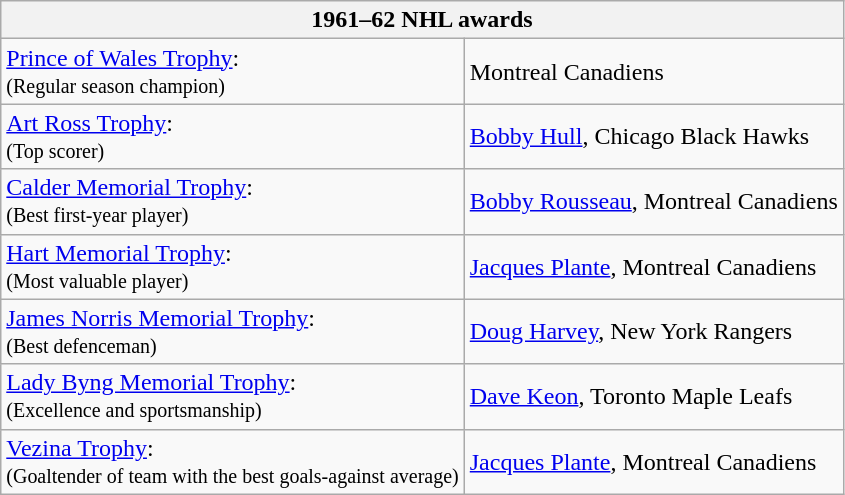<table class="wikitable">
<tr>
<th bgcolor="#DDDDDD" colspan="2">1961–62 NHL awards</th>
</tr>
<tr>
<td><a href='#'>Prince of Wales Trophy</a>:<br><small>(Regular season champion)</small></td>
<td>Montreal Canadiens</td>
</tr>
<tr>
<td><a href='#'>Art Ross Trophy</a>:<br><small>(Top scorer)</small></td>
<td><a href='#'>Bobby Hull</a>, Chicago Black Hawks</td>
</tr>
<tr>
<td><a href='#'>Calder Memorial Trophy</a>:<br><small>(Best first-year player)</small></td>
<td><a href='#'>Bobby Rousseau</a>, Montreal Canadiens</td>
</tr>
<tr>
<td><a href='#'>Hart Memorial Trophy</a>:<br><small>(Most valuable player)</small></td>
<td><a href='#'>Jacques Plante</a>, Montreal Canadiens</td>
</tr>
<tr>
<td><a href='#'>James Norris Memorial Trophy</a>:<br><small>(Best defenceman)</small></td>
<td><a href='#'>Doug Harvey</a>, New York Rangers</td>
</tr>
<tr>
<td><a href='#'>Lady Byng Memorial Trophy</a>:<br><small>(Excellence and sportsmanship)</small></td>
<td><a href='#'>Dave Keon</a>, Toronto Maple Leafs</td>
</tr>
<tr>
<td><a href='#'>Vezina Trophy</a>:<br><small>(Goaltender of team with the best goals-against average)</small></td>
<td><a href='#'>Jacques Plante</a>, Montreal Canadiens</td>
</tr>
</table>
